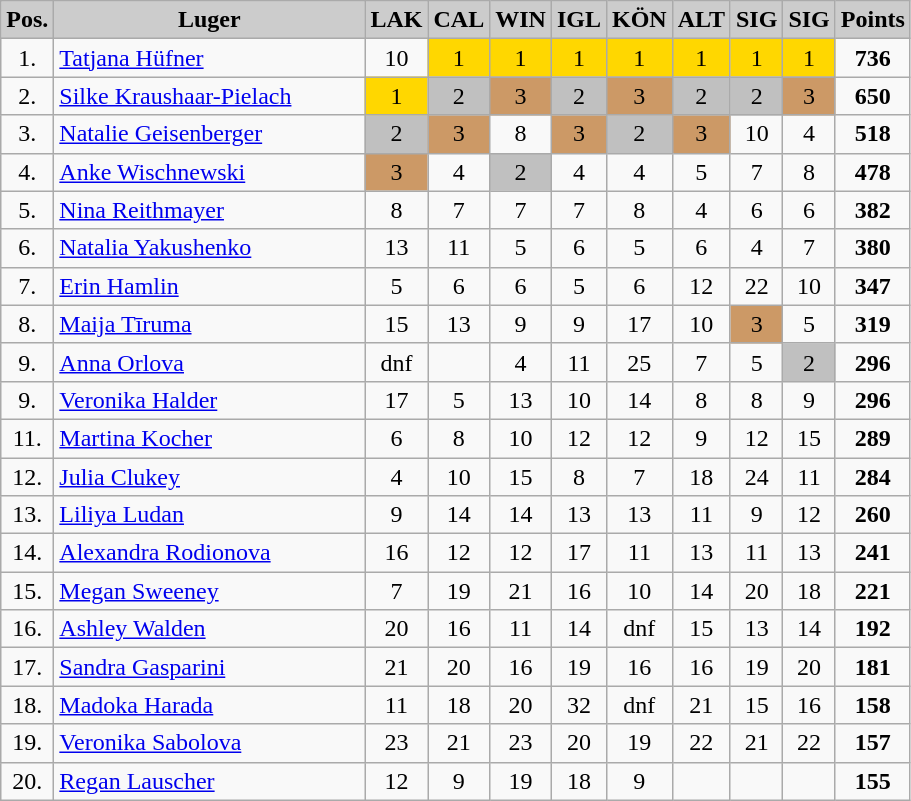<table class=wikitable  bgcolor="#f7f8ff" cellpadding="3" cellspacing="0" border="1" style="text-align:center; border: gray solid 1px; border-collapse: collapse;">
<tr bgcolor="#CCCCCC">
<td align="center" width="10"><strong>Pos.</strong></td>
<td align="center" width="200"><strong>Luger</strong></td>
<td align="center" width="20"><strong>LAK</strong></td>
<td align="center" width="20"><strong>CAL</strong></td>
<td align="center" width="20"><strong>WIN</strong></td>
<td align="center" width="20"><strong>IGL</strong></td>
<td align="center" width="20"><strong>KÖN</strong></td>
<td align="center" width="20"><strong>ALT</strong></td>
<td align="center" width="20"><strong>SIG</strong></td>
<td align="center" width="20"><strong>SIG</strong></td>
<td align="center" width="20"><strong>Points</strong></td>
</tr>
<tr>
<td>1.</td>
<td align="left"> <a href='#'>Tatjana Hüfner</a></td>
<td>10</td>
<td bgcolor="gold">1</td>
<td bgcolor="gold">1</td>
<td bgcolor="gold">1</td>
<td bgcolor="gold">1</td>
<td bgcolor="gold">1</td>
<td bgcolor="gold">1</td>
<td bgcolor="gold">1</td>
<td><strong>736</strong></td>
</tr>
<tr>
<td>2.</td>
<td align="left"> <a href='#'>Silke Kraushaar-Pielach</a></td>
<td bgcolor="gold">1</td>
<td bgcolor="silver">2</td>
<td bgcolor="cc9966">3</td>
<td bgcolor="silver">2</td>
<td bgcolor="cc9966">3</td>
<td bgcolor="silver">2</td>
<td bgcolor="silver">2</td>
<td bgcolor="cc9966">3</td>
<td><strong>650</strong></td>
</tr>
<tr>
<td>3.</td>
<td align="left"> <a href='#'>Natalie Geisenberger</a></td>
<td bgcolor="silver">2</td>
<td bgcolor="cc9966">3</td>
<td>8</td>
<td bgcolor="cc9966">3</td>
<td bgcolor="silver">2</td>
<td bgcolor="cc9966">3</td>
<td>10</td>
<td>4</td>
<td><strong>518</strong></td>
</tr>
<tr>
<td>4.</td>
<td align="left"> <a href='#'>Anke Wischnewski</a></td>
<td bgcolor="cc9966">3</td>
<td>4</td>
<td bgcolor="silver">2</td>
<td>4</td>
<td>4</td>
<td>5</td>
<td>7</td>
<td>8</td>
<td><strong>478</strong></td>
</tr>
<tr>
<td>5.</td>
<td align="left"> <a href='#'>Nina Reithmayer</a></td>
<td>8</td>
<td>7</td>
<td>7</td>
<td>7</td>
<td>8</td>
<td>4</td>
<td>6</td>
<td>6</td>
<td><strong>382</strong></td>
</tr>
<tr>
<td>6.</td>
<td align="left"> <a href='#'>Natalia Yakushenko</a></td>
<td>13</td>
<td>11</td>
<td>5</td>
<td>6</td>
<td>5</td>
<td>6</td>
<td>4</td>
<td>7</td>
<td><strong>380</strong></td>
</tr>
<tr>
<td>7.</td>
<td align="left"> <a href='#'>Erin Hamlin</a></td>
<td>5</td>
<td>6</td>
<td>6</td>
<td>5</td>
<td>6</td>
<td>12</td>
<td>22</td>
<td>10</td>
<td><strong>347</strong></td>
</tr>
<tr>
<td>8.</td>
<td align="left"> <a href='#'>Maija Tīruma</a></td>
<td>15</td>
<td>13</td>
<td>9</td>
<td>9</td>
<td>17</td>
<td>10</td>
<td bgcolor="cc9966">3</td>
<td>5</td>
<td><strong>319</strong></td>
</tr>
<tr>
<td>9.</td>
<td align="left"> <a href='#'>Anna Orlova</a></td>
<td>dnf</td>
<td></td>
<td>4</td>
<td>11</td>
<td>25</td>
<td>7</td>
<td>5</td>
<td bgcolor="silver">2</td>
<td><strong>296</strong></td>
</tr>
<tr>
<td>9.</td>
<td align="left"> <a href='#'>Veronika Halder</a></td>
<td>17</td>
<td>5</td>
<td>13</td>
<td>10</td>
<td>14</td>
<td>8</td>
<td>8</td>
<td>9</td>
<td><strong>296</strong></td>
</tr>
<tr>
<td>11.</td>
<td align="left"> <a href='#'>Martina Kocher</a></td>
<td>6</td>
<td>8</td>
<td>10</td>
<td>12</td>
<td>12</td>
<td>9</td>
<td>12</td>
<td>15</td>
<td><strong>289</strong></td>
</tr>
<tr>
<td>12.</td>
<td align="left"> <a href='#'>Julia Clukey</a></td>
<td>4</td>
<td>10</td>
<td>15</td>
<td>8</td>
<td>7</td>
<td>18</td>
<td>24</td>
<td>11</td>
<td><strong>284</strong></td>
</tr>
<tr>
<td>13.</td>
<td align="left"> <a href='#'>Liliya Ludan</a></td>
<td>9</td>
<td>14</td>
<td>14</td>
<td>13</td>
<td>13</td>
<td>11</td>
<td>9</td>
<td>12</td>
<td><strong>260</strong></td>
</tr>
<tr>
<td>14.</td>
<td align="left"> <a href='#'>Alexandra Rodionova</a></td>
<td>16</td>
<td>12</td>
<td>12</td>
<td>17</td>
<td>11</td>
<td>13</td>
<td>11</td>
<td>13</td>
<td><strong>241</strong></td>
</tr>
<tr>
<td>15.</td>
<td align="left"> <a href='#'>Megan Sweeney</a></td>
<td>7</td>
<td>19</td>
<td>21</td>
<td>16</td>
<td>10</td>
<td>14</td>
<td>20</td>
<td>18</td>
<td><strong>221</strong></td>
</tr>
<tr>
<td>16.</td>
<td align="left"> <a href='#'>Ashley Walden</a></td>
<td>20</td>
<td>16</td>
<td>11</td>
<td>14</td>
<td>dnf</td>
<td>15</td>
<td>13</td>
<td>14</td>
<td><strong>192</strong></td>
</tr>
<tr>
<td>17.</td>
<td align="left"> <a href='#'>Sandra Gasparini</a></td>
<td>21</td>
<td>20</td>
<td>16</td>
<td>19</td>
<td>16</td>
<td>16</td>
<td>19</td>
<td>20</td>
<td><strong>181</strong></td>
</tr>
<tr>
<td>18.</td>
<td align="left"> <a href='#'>Madoka Harada</a></td>
<td>11</td>
<td>18</td>
<td>20</td>
<td>32</td>
<td>dnf</td>
<td>21</td>
<td>15</td>
<td>16</td>
<td><strong>158</strong></td>
</tr>
<tr>
<td>19.</td>
<td align="left"> <a href='#'>Veronika Sabolova</a></td>
<td>23</td>
<td>21</td>
<td>23</td>
<td>20</td>
<td>19</td>
<td>22</td>
<td>21</td>
<td>22</td>
<td><strong>157</strong></td>
</tr>
<tr>
<td>20.</td>
<td align="left"> <a href='#'>Regan Lauscher</a></td>
<td>12</td>
<td>9</td>
<td>19</td>
<td>18</td>
<td>9</td>
<td></td>
<td></td>
<td></td>
<td><strong>155</strong><br></td>
</tr>
</table>
